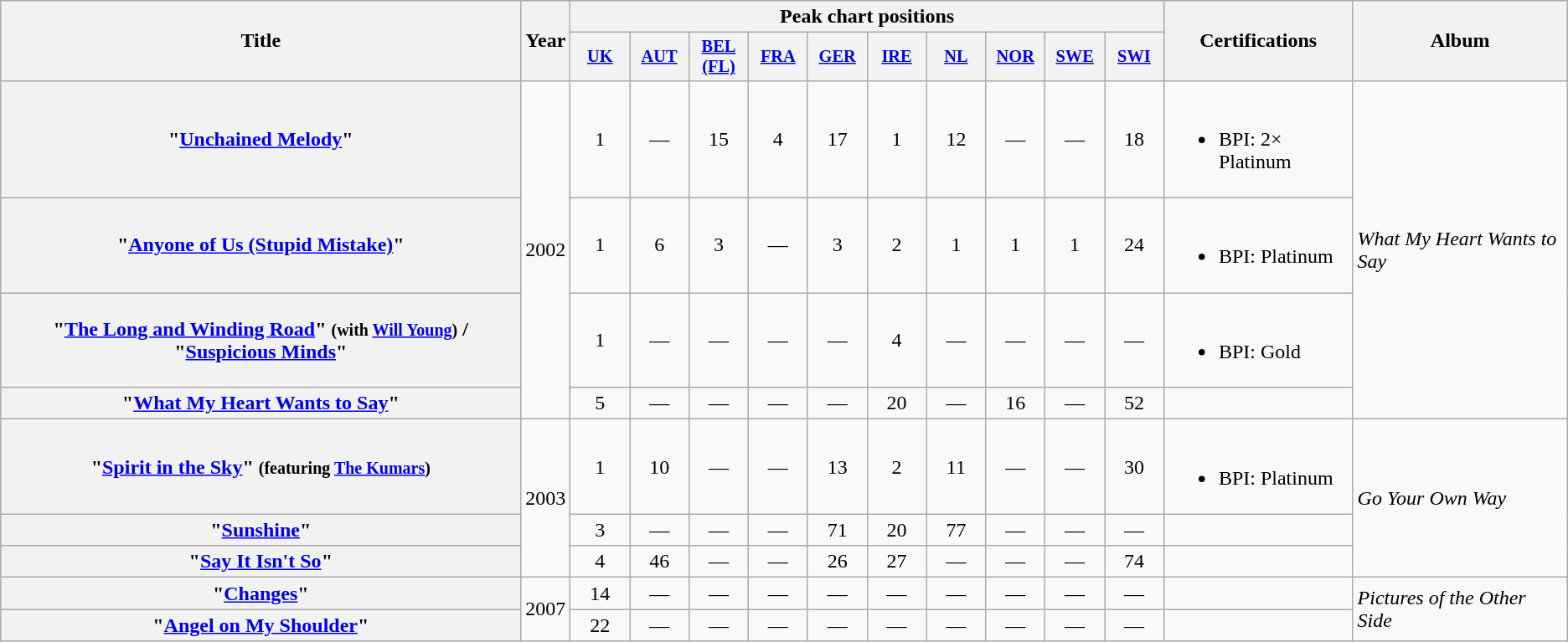<table class="wikitable plainrowheaders" style="text-align:center;">
<tr>
<th scope="col" rowspan="2">Title</th>
<th scope="col" rowspan="2">Year</th>
<th scope="col" colspan="10">Peak chart positions</th>
<th scope="col" rowspan="2">Certifications</th>
<th scope="col" rowspan="2">Album</th>
</tr>
<tr>
<th style="width:3em;font-size:85%"><a href='#'>UK</a><br></th>
<th style="width:3em;font-size:85%"><a href='#'>AUT</a><br></th>
<th style="width:3em;font-size:85%"><a href='#'>BEL<br>(FL)</a><br></th>
<th style="width:3em;font-size:85%"><a href='#'>FRA</a><br></th>
<th style="width:3em;font-size:85%"><a href='#'>GER</a><br></th>
<th style="width:3em;font-size:85%"><a href='#'>IRE</a><br></th>
<th style="width:3em;font-size:85%"><a href='#'>NL</a><br></th>
<th style="width:3em;font-size:85%"><a href='#'>NOR</a><br></th>
<th style="width:3em;font-size:85%"><a href='#'>SWE</a><br></th>
<th style="width:3em;font-size:85%"><a href='#'>SWI</a><br></th>
</tr>
<tr>
<th scope="row">"<a href='#'>Unchained Melody</a>"</th>
<td rowspan="4">2002</td>
<td>1</td>
<td>—</td>
<td>15</td>
<td>4</td>
<td>17</td>
<td>1</td>
<td>12</td>
<td>—</td>
<td>—</td>
<td>18</td>
<td align="left"><br><ul><li>BPI: 2× Platinum</li></ul></td>
<td align="left" rowspan="4"><em>What My Heart Wants to Say</em></td>
</tr>
<tr>
<th scope="row">"<a href='#'>Anyone of Us (Stupid Mistake)</a>"</th>
<td>1</td>
<td>6</td>
<td>3</td>
<td>—</td>
<td>3</td>
<td>2</td>
<td>1</td>
<td>1</td>
<td>1</td>
<td>24</td>
<td align="left"><br><ul><li>BPI: Platinum</li></ul></td>
</tr>
<tr>
<th scope="row">"<a href='#'>The Long and Winding Road</a>" <small>(with <a href='#'>Will Young</a>)</small> / "<a href='#'>Suspicious Minds</a>"</th>
<td>1</td>
<td>—</td>
<td>—</td>
<td>—</td>
<td>—</td>
<td>4</td>
<td>—</td>
<td>—</td>
<td>—</td>
<td>—</td>
<td align="left"><br><ul><li>BPI: Gold</li></ul></td>
</tr>
<tr>
<th scope="row">"<a href='#'>What My Heart Wants to Say</a>"</th>
<td>5</td>
<td>—</td>
<td>—</td>
<td>—</td>
<td>—</td>
<td>20</td>
<td>—</td>
<td>16</td>
<td>—</td>
<td>52</td>
<td align="left"></td>
</tr>
<tr>
<th scope="row">"<a href='#'>Spirit in the Sky</a>" <small>(featuring <a href='#'>The Kumars</a>)</small></th>
<td rowspan="3">2003</td>
<td>1</td>
<td>10</td>
<td>—</td>
<td>—</td>
<td>13</td>
<td>2</td>
<td>11</td>
<td>—</td>
<td>—</td>
<td>30</td>
<td align="left"><br><ul><li>BPI: Platinum</li></ul></td>
<td align="left" rowspan="3"><em>Go Your Own Way</em></td>
</tr>
<tr>
<th scope="row">"<a href='#'>Sunshine</a>"</th>
<td>3</td>
<td>—</td>
<td>—</td>
<td>—</td>
<td>71</td>
<td>20</td>
<td>77</td>
<td>—</td>
<td>—</td>
<td>—</td>
<td align="left"></td>
</tr>
<tr>
<th scope="row">"<a href='#'>Say It Isn't So</a>"</th>
<td>4</td>
<td>46</td>
<td>—</td>
<td>—</td>
<td>26</td>
<td>27</td>
<td>—</td>
<td>—</td>
<td>—</td>
<td>74</td>
<td align="left"></td>
</tr>
<tr>
<th scope="row">"<a href='#'>Changes</a>"</th>
<td rowspan="2">2007</td>
<td>14</td>
<td>—</td>
<td>—</td>
<td>—</td>
<td>—</td>
<td>—</td>
<td>—</td>
<td>—</td>
<td>—</td>
<td>—</td>
<td align="left"></td>
<td align="left" rowspan="2"><em>Pictures of the Other Side</em></td>
</tr>
<tr>
<th scope="row">"<a href='#'>Angel on My Shoulder</a>"</th>
<td>22</td>
<td>—</td>
<td>—</td>
<td>—</td>
<td>—</td>
<td>—</td>
<td>—</td>
<td>—</td>
<td>—</td>
<td>—</td>
<td align="left"></td>
</tr>
</table>
